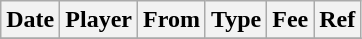<table class="wikitable">
<tr>
<th>Date</th>
<th>Player</th>
<th>From</th>
<th>Type</th>
<th>Fee</th>
<th>Ref</th>
</tr>
<tr>
</tr>
</table>
